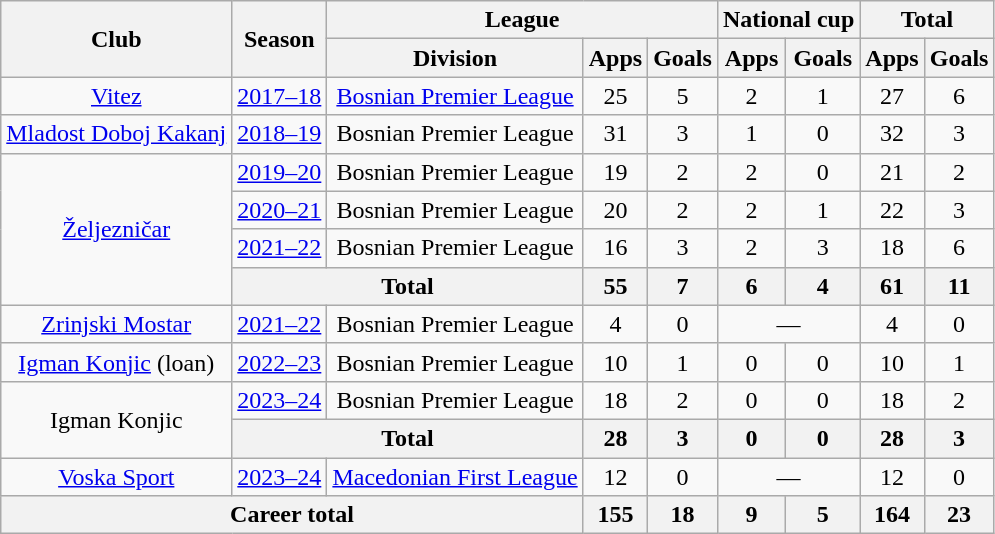<table class=wikitable style="text-align:center">
<tr>
<th rowspan=2>Club</th>
<th rowspan=2>Season</th>
<th colspan=3>League</th>
<th colspan=2>National cup</th>
<th colspan=2>Total</th>
</tr>
<tr>
<th>Division</th>
<th>Apps</th>
<th>Goals</th>
<th>Apps</th>
<th>Goals</th>
<th>Apps</th>
<th>Goals</th>
</tr>
<tr>
<td><a href='#'>Vitez</a></td>
<td><a href='#'>2017–18</a></td>
<td><a href='#'>Bosnian Premier League</a></td>
<td>25</td>
<td>5</td>
<td>2</td>
<td>1</td>
<td>27</td>
<td>6</td>
</tr>
<tr>
<td><a href='#'>Mladost Doboj Kakanj</a></td>
<td><a href='#'>2018–19</a></td>
<td>Bosnian Premier League</td>
<td>31</td>
<td>3</td>
<td>1</td>
<td>0</td>
<td>32</td>
<td>3</td>
</tr>
<tr>
<td rowspan=4><a href='#'>Željezničar</a></td>
<td><a href='#'>2019–20</a></td>
<td>Bosnian Premier League</td>
<td>19</td>
<td>2</td>
<td>2</td>
<td>0</td>
<td>21</td>
<td>2</td>
</tr>
<tr>
<td><a href='#'>2020–21</a></td>
<td>Bosnian Premier League</td>
<td>20</td>
<td>2</td>
<td>2</td>
<td>1</td>
<td>22</td>
<td>3</td>
</tr>
<tr>
<td><a href='#'>2021–22</a></td>
<td>Bosnian Premier League</td>
<td>16</td>
<td>3</td>
<td>2</td>
<td>3</td>
<td>18</td>
<td>6</td>
</tr>
<tr>
<th colspan=2>Total</th>
<th>55</th>
<th>7</th>
<th>6</th>
<th>4</th>
<th>61</th>
<th>11</th>
</tr>
<tr>
<td><a href='#'>Zrinjski Mostar</a></td>
<td><a href='#'>2021–22</a></td>
<td>Bosnian Premier League</td>
<td>4</td>
<td>0</td>
<td colspan=2>—</td>
<td>4</td>
<td>0</td>
</tr>
<tr>
<td><a href='#'>Igman Konjic</a> (loan)</td>
<td><a href='#'>2022–23</a></td>
<td>Bosnian Premier League</td>
<td>10</td>
<td>1</td>
<td>0</td>
<td>0</td>
<td>10</td>
<td>1</td>
</tr>
<tr>
<td rowspan=2>Igman Konjic</td>
<td><a href='#'>2023–24</a></td>
<td>Bosnian Premier League</td>
<td>18</td>
<td>2</td>
<td>0</td>
<td>0</td>
<td>18</td>
<td>2</td>
</tr>
<tr>
<th colspan=2>Total</th>
<th>28</th>
<th>3</th>
<th>0</th>
<th>0</th>
<th>28</th>
<th>3</th>
</tr>
<tr>
<td><a href='#'>Voska Sport</a></td>
<td><a href='#'>2023–24</a></td>
<td><a href='#'>Macedonian First League</a></td>
<td>12</td>
<td>0</td>
<td colspan=2>—</td>
<td>12</td>
<td>0</td>
</tr>
<tr>
<th colspan=3>Career total</th>
<th>155</th>
<th>18</th>
<th>9</th>
<th>5</th>
<th>164</th>
<th>23</th>
</tr>
</table>
